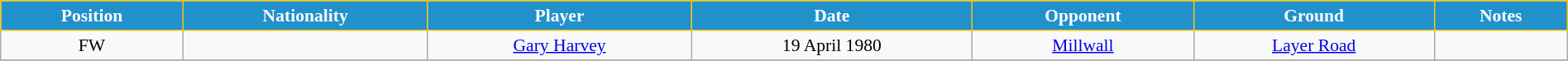<table class="wikitable" style="text-align:center; font-size:90%; width:100%;">
<tr>
<th style="background:#2191CC; color:white; border:1px solid #F7C408; text-align:center;">Position</th>
<th style="background:#2191CC; color:white; border:1px solid #F7C408; text-align:center;">Nationality</th>
<th style="background:#2191CC; color:white; border:1px solid #F7C408; text-align:center;">Player</th>
<th style="background:#2191CC; color:white; border:1px solid #F7C408; text-align:center;">Date</th>
<th style="background:#2191CC; color:white; border:1px solid #F7C408; text-align:center;">Opponent</th>
<th style="background:#2191CC; color:white; border:1px solid #F7C408; text-align:center;">Ground</th>
<th style="background:#2191CC; color:white; border:1px solid #F7C408; text-align:center;">Notes</th>
</tr>
<tr>
<td>FW</td>
<td></td>
<td><a href='#'>Gary Harvey</a></td>
<td>19 April 1980</td>
<td><a href='#'>Millwall</a></td>
<td><a href='#'>Layer Road</a></td>
<td></td>
</tr>
<tr>
</tr>
</table>
